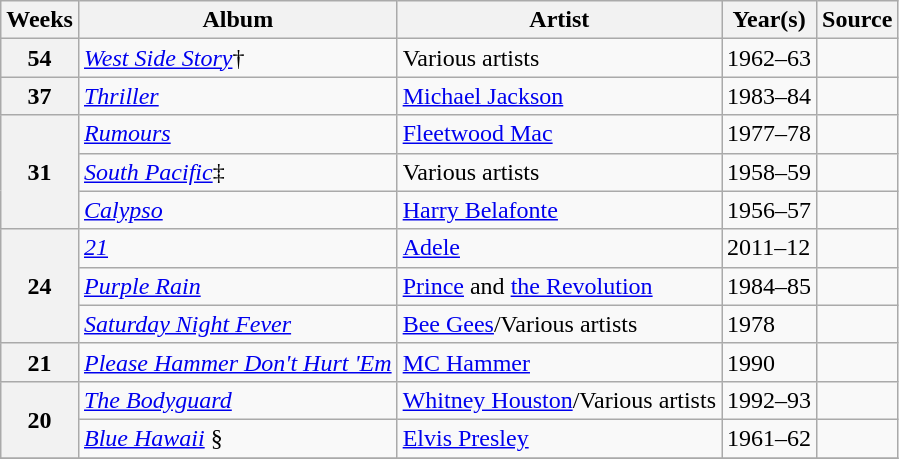<table class="wikitable">
<tr>
<th scope="col">Weeks</th>
<th scope="col">Album</th>
<th scope="col">Artist</th>
<th scope="col">Year(s)</th>
<th scope="col">Source</th>
</tr>
<tr>
<th scope="row">54</th>
<td><em><a href='#'>West Side Story</a></em>†</td>
<td>Various artists</td>
<td>1962–63</td>
<td></td>
</tr>
<tr>
<th scope="row">37</th>
<td><em><a href='#'>Thriller</a></em></td>
<td><a href='#'>Michael Jackson</a></td>
<td>1983–84</td>
<td></td>
</tr>
<tr>
<th scope="row" rowspan="3">31</th>
<td><em><a href='#'>Rumours</a></em></td>
<td><a href='#'>Fleetwood Mac</a></td>
<td>1977–78</td>
<td></td>
</tr>
<tr>
<td><em><a href='#'>South Pacific</a></em>‡</td>
<td>Various artists</td>
<td>1958–59</td>
<td></td>
</tr>
<tr>
<td><em><a href='#'>Calypso</a></em></td>
<td><a href='#'>Harry Belafonte</a></td>
<td>1956–57</td>
<td></td>
</tr>
<tr>
<th scope="row" rowspan="3">24</th>
<td><em><a href='#'>21</a></em></td>
<td><a href='#'>Adele</a></td>
<td>2011–12</td>
<td></td>
</tr>
<tr>
<td><em><a href='#'>Purple Rain</a></em></td>
<td><a href='#'>Prince</a> and <a href='#'>the Revolution</a></td>
<td>1984–85</td>
<td></td>
</tr>
<tr>
<td><em><a href='#'>Saturday Night Fever</a></em></td>
<td><a href='#'>Bee Gees</a>/Various artists</td>
<td>1978</td>
<td></td>
</tr>
<tr>
<th scope="row">21</th>
<td><em><a href='#'>Please Hammer Don't Hurt 'Em</a></em></td>
<td><a href='#'>MC Hammer</a></td>
<td>1990</td>
<td></td>
</tr>
<tr>
<th scope="row" rowspan="2">20</th>
<td><em><a href='#'>The Bodyguard</a></em></td>
<td><a href='#'>Whitney Houston</a>/Various artists</td>
<td>1992–93</td>
<td></td>
</tr>
<tr>
<td><em><a href='#'>Blue Hawaii</a></em> §</td>
<td><a href='#'>Elvis Presley</a></td>
<td>1961–62</td>
<td></td>
</tr>
<tr>
</tr>
</table>
